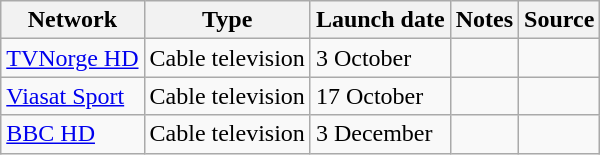<table class="wikitable sortable">
<tr>
<th>Network</th>
<th>Type</th>
<th>Launch date</th>
<th>Notes</th>
<th>Source</th>
</tr>
<tr>
<td><a href='#'>TVNorge HD</a></td>
<td>Cable television</td>
<td>3 October</td>
<td></td>
<td></td>
</tr>
<tr>
<td><a href='#'>Viasat Sport</a></td>
<td>Cable television</td>
<td>17 October</td>
<td></td>
<td></td>
</tr>
<tr>
<td><a href='#'>BBC HD</a></td>
<td>Cable television</td>
<td>3 December</td>
<td></td>
<td></td>
</tr>
</table>
